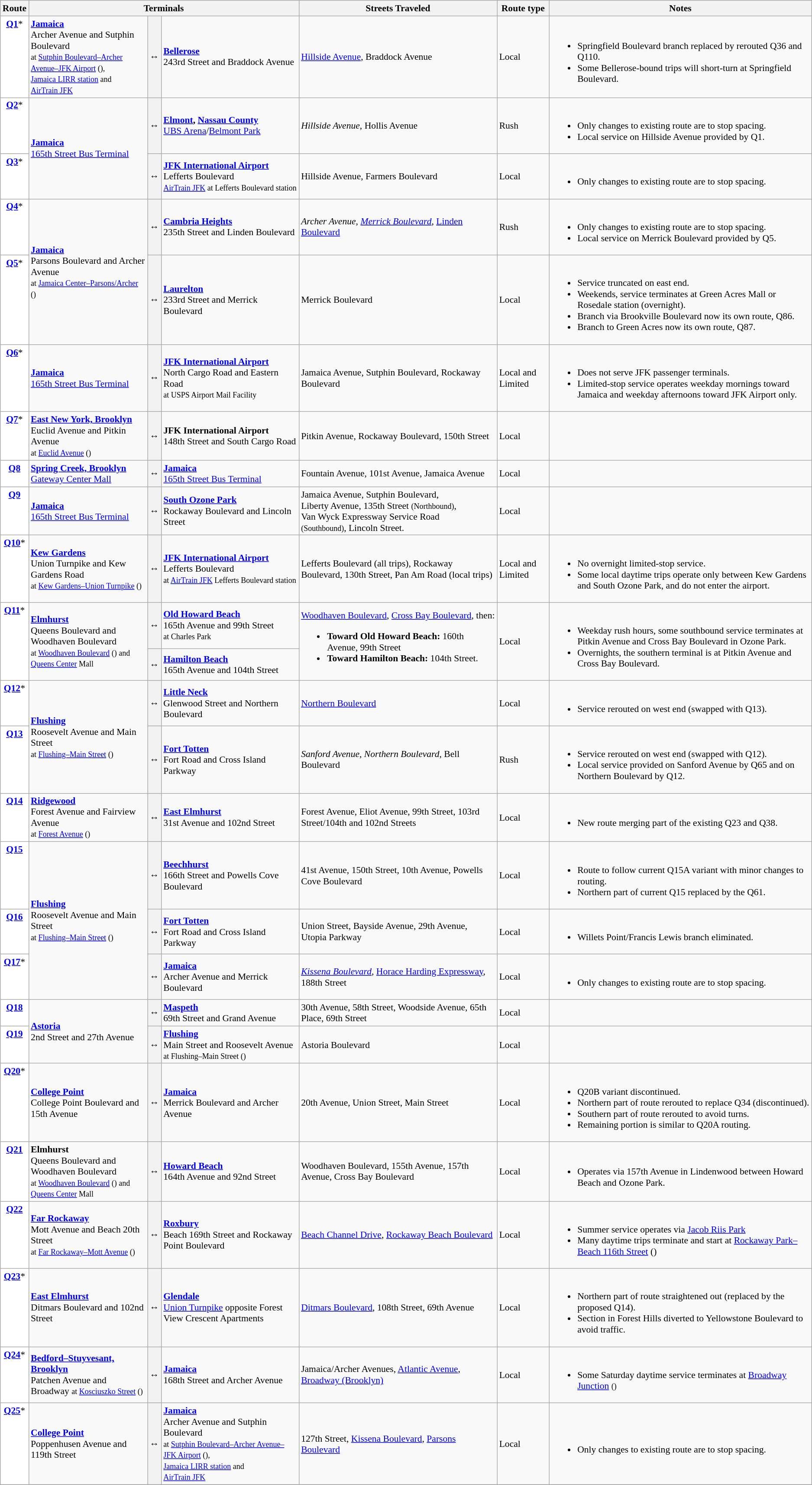<table class="wikitable" style="font-size: 90%;" |>
<tr>
<th>Route</th>
<th colspan=3>Terminals</th>
<th>Streets Traveled</th>
<th>Route type</th>
<th>Notes</th>
</tr>
<tr>
<td style="background:white; color:black" align="center" valign="top"><div><strong><a href='#'>Q1</a></strong>*</div></td>
<td><strong><a href='#'>Jamaica</a></strong><br>Archer Avenue and Sutphin Boulevard<br> <small>at <a href='#'>Sutphin Boulevard–Archer Avenue–JFK Airport</a> (),</small><br><small><a href='#'>Jamaica LIRR station</a> and<br> <a href='#'>AirTrain JFK</a></small></td>
<th><div>↔</div></th>
<td><strong><a href='#'>Bellerose</a></strong><br>243rd Street and Braddock Avenue</td>
<td><a href='#'>Hillside Avenue</a>, Braddock Avenue</td>
<td>Local</td>
<td><br><ul><li>Springfield Boulevard branch replaced by rerouted Q36 and Q110.</li><li>Some Bellerose-bound trips will short-turn at Springfield Boulevard.</li></ul></td>
</tr>
<tr>
<td style="background:white; color:black" align="center" valign="top"><div><strong><a href='#'>Q2</a></strong>*</div></td>
<td rowspan=2><strong><a href='#'>Jamaica</a></strong><br><a href='#'>165th Street Bus Terminal</a></td>
<th><div>↔</div></th>
<td><strong><a href='#'>Elmont</a>, <a href='#'>Nassau County</a></strong><br><a href='#'>UBS Arena</a>/<a href='#'>Belmont Park</a></td>
<td><em>Hillside Avenue</em>, Hollis Avenue</td>
<td>Rush</td>
<td><br><ul><li>Only changes to existing route are to stop spacing.</li><li>Local service on Hillside Avenue provided by Q1.</li></ul></td>
</tr>
<tr>
<td style="background:white; color:black" align="center" valign="top"><div><strong><a href='#'>Q3</a></strong>*</div></td>
<th><div>↔</div></th>
<td><strong><a href='#'>JFK International Airport</a></strong><br>Lefferts Boulevard<br><small><a href='#'>AirTrain JFK</a> at Lefferts Boulevard station</small></td>
<td>Hillside Avenue, Farmers Boulevard</td>
<td>Local</td>
<td><br><ul><li>Only changes to existing route are to stop spacing.</li></ul></td>
</tr>
<tr>
<td style="background:white; color:black" align="center" valign="top"><div><strong><a href='#'>Q4</a></strong>*</div></td>
<td rowspan=2><strong><a href='#'>Jamaica</a></strong><br>Parsons Boulevard and Archer Avenue<br><small>at <a href='#'>Jamaica Center–Parsons/Archer</a> ()</small></td>
<th><div>↔</div></th>
<td><strong><a href='#'>Cambria Heights</a></strong><br>235th Street and Linden Boulevard</td>
<td><em>Archer Avenue,</em> <a href='#'><em>Merrick Boulevard</em></a>, <a href='#'>Linden Boulevard</a></td>
<td>Rush</td>
<td><br><ul><li>Only changes to existing route are to stop spacing.</li><li>Local service on Merrick Boulevard provided by Q5.</li></ul></td>
</tr>
<tr>
<td style="background:white; color:black" align="center" valign="top"><div><strong><a href='#'>Q5</a></strong>*</div></td>
<th><div>↔</div></th>
<td><strong><a href='#'>Laurelton</a></strong><br>233rd Street and Merrick Boulevard</td>
<td>Merrick Boulevard</td>
<td>Local</td>
<td><br><ul><li>Service truncated on east end.</li><li>Weekends, service terminates at Green Acres Mall or Rosedale station (overnight).</li><li>Branch via Brookville Boulevard now its own route, Q86.</li><li>Branch to Green Acres now its own route, Q87.</li></ul></td>
</tr>
<tr>
<td style="background:white; color:black" align="center" valign="top"><div><strong><a href='#'>Q6</a></strong>*</div></td>
<td><strong><a href='#'>Jamaica</a></strong><br><a href='#'>165th Street Bus Terminal</a></td>
<th><div>↔</div></th>
<td><strong><a href='#'>JFK International Airport</a></strong> <br>North Cargo Road and Eastern Road<br><small>at USPS Airport Mail Facility</small></td>
<td>Jamaica Avenue, Sutphin Boulevard, Rockaway Boulevard</td>
<td>Local and Limited</td>
<td><br><ul><li>Does not serve JFK passenger terminals.</li><li>Limited-stop service operates weekday mornings toward Jamaica and weekday afternoons toward JFK Airport only.</li></ul></td>
</tr>
<tr>
<td style="background:white; color:black" align="center" valign="top"><div><strong><a href='#'>Q7</a></strong>*</div></td>
<td><strong><a href='#'>East New York, Brooklyn</a></strong><br>Euclid Avenue and Pitkin Avenue<br><small>at <a href='#'>Euclid Avenue</a> ()</small></td>
<th><div>↔</div></th>
<td><strong>JFK International Airport</strong><br> 148th Street and South Cargo Road</td>
<td>Pitkin Avenue, Rockaway Boulevard, 150th Street</td>
<td>Local</td>
</tr>
<tr>
<td style="background:white; color:black" align="center" valign="top"><div><strong><a href='#'>Q8</a></strong></div></td>
<td><strong><a href='#'>Spring Creek, Brooklyn</a></strong><br><a href='#'>Gateway Center Mall</a></td>
<th><div>↔</div></th>
<td><strong><a href='#'>Jamaica</a></strong><br><a href='#'>165th Street Bus Terminal</a></td>
<td>Fountain Avenue, 101st Avenue, Jamaica Avenue</td>
<td>Local</td>
<td></td>
</tr>
<tr>
<td style="background:white; color:black" align="center" valign="top"><div><strong><a href='#'>Q9</a></strong></div></td>
<td><strong><a href='#'>Jamaica</a></strong><br><a href='#'>165th Street Bus Terminal</a></td>
<th><div>↔</div></th>
<td><strong><a href='#'>South Ozone Park</a></strong><br>Rockaway Boulevard and Lincoln Street</td>
<td>Jamaica Avenue, Sutphin Boulevard,<br>Liberty Avenue, 135th Street <small>(Northbound)</small>,<br>Van Wyck Expressway Service Road<br><small>(Southbound)</small>, Lincoln Street.</td>
<td>Local</td>
<td></td>
</tr>
<tr>
<td style="background:white; color:black" align="center" valign="top"><div><strong><a href='#'>Q10</a></strong>*</div></td>
<td><strong><a href='#'>Kew Gardens</a></strong><br>Union Turnpike and Kew Gardens Road<br><small>at <a href='#'>Kew Gardens–Union Turnpike</a> ()</small></td>
<th><div>↔</div></th>
<td><strong><a href='#'>JFK International Airport</a></strong><br>Lefferts Boulevard<br><small>at <a href='#'>AirTrain JFK</a> Lefferts Boulevard station</small></td>
<td>Lefferts Boulevard (all trips),  Rockaway Boulevard, 130th Street, Pan Am Road (local trips)</td>
<td>Local and Limited</td>
<td><br><ul><li>No overnight limited-stop service.</li><li>Some local daytime trips operate only between Kew Gardens and South Ozone Park, and do not enter the airport.</li></ul></td>
</tr>
<tr>
<td rowspan=2 style="background:white; color:black" align="center" valign="top"><div><strong><a href='#'>Q11</a></strong>*</div></td>
<td rowspan=2><strong><a href='#'>Elmhurst</a></strong><br>Queens Boulevard and Woodhaven Boulevard<br><small>at <a href='#'>Woodhaven Boulevard</a> () and <a href='#'>Queens Center</a> Mall</small></td>
<th><div>↔</div></th>
<td><strong><a href='#'>Old Howard Beach</a></strong><br>165th Avenue and 99th Street<br><small>at Charles Park</small></td>
<td rowspan=2><a href='#'>Woodhaven Boulevard</a>, <a href='#'>Cross Bay Boulevard</a>, then:<br><ul><li><strong>Toward Old Howard Beach:</strong> 160th Avenue, 99th Street</li><li><strong>Toward Hamilton Beach:</strong> 104th Street.</li></ul></td>
<td rowspan=2>Local</td>
<td rowspan=2><br><ul><li>Weekday rush hours, some southbound service terminates at Pitkin Avenue and Cross Bay Boulevard in Ozone Park.</li><li>Overnights, the southern terminal is at Pitkin Avenue and Cross Bay Boulevard.</li></ul></td>
</tr>
<tr>
<th><div>↔</div></th>
<td><strong><a href='#'>Hamilton Beach</a></strong><br> 165th Avenue and 104th Street</td>
</tr>
<tr>
<td style="background:white; color:black" align="center" valign="top"><div><strong><a href='#'>Q12</a></strong>*</div></td>
<td rowspan=2><strong><a href='#'>Flushing</a></strong><br>Roosevelt Avenue and Main Street<br><small>at <a href='#'>Flushing–Main Street</a> ()</small></td>
<th><div>↔</div></th>
<td><strong><a href='#'>Little Neck</a></strong><br>Glenwood Street and Northern Boulevard</td>
<td><a href='#'>Northern Boulevard</a></td>
<td>Local</td>
<td><br><ul><li>Service rerouted on west end (swapped with Q13).</li></ul></td>
</tr>
<tr>
<td style="background:white; color:black" align="center" valign="top"><div><strong><a href='#'>Q13</a></strong></div></td>
<th><div>↔</div></th>
<td><strong><a href='#'>Fort Totten</a></strong><br>Fort Road and Cross Island Parkway</td>
<td><em>Sanford Avenue, Northern Boulevard</em>, Bell Boulevard</td>
<td>Rush</td>
<td><br><ul><li>Service rerouted on west end (swapped with Q12).</li><li>Local service provided on Sanford Avenue by Q65 and on Northern Boulevard by Q12.</li></ul></td>
</tr>
<tr>
<td style="background:white; color:black" align="center" valign="top"><div><strong><a href='#'>Q14</a></strong></div></td>
<td><strong><a href='#'>Ridgewood</a></strong><br>Forest Avenue and Fairview Avenue<br><small>at <a href='#'>Forest Avenue</a> ()</small></td>
<th><div>↔</div></th>
<td><strong><a href='#'>East Elmhurst</a></strong><br>31st Avenue and 102nd Street</td>
<td>Forest Avenue, Eliot Avenue, 99th Street, 103rd Street/104th and 102nd Streets</td>
<td>Local</td>
<td><br><ul><li>New route merging part of the existing Q23 and Q38.</li></ul></td>
</tr>
<tr>
<td style="background:white; color:black" align="center" valign="top"><div><strong><a href='#'>Q15</a></strong></div></td>
<td rowspan=3><strong><a href='#'>Flushing</a></strong><br>Roosevelt Avenue and Main Street<br><small>at <a href='#'>Flushing–Main Street</a> ()</small></td>
<th><div>↔</div></th>
<td><strong><a href='#'>Beechhurst</a></strong><br>166th Street and Powells Cove Boulevard</td>
<td>41st Avenue, 150th Street, 10th Avenue, Powells Cove Boulevard</td>
<td>Local</td>
<td><br><ul><li>Route to follow current Q15A variant with minor changes to routing.</li><li>Northern part of current Q15 replaced by the Q61.</li></ul></td>
</tr>
<tr>
<td style="background:white; color:black" align="center" valign="top"><div><strong><a href='#'>Q16</a></strong></div></td>
<th><div>↔</div></th>
<td><strong><a href='#'>Fort Totten</a></strong><br>Fort Road and Cross Island Parkway</td>
<td>Union Street, Bayside Avenue, 29th Avenue, Utopia Parkway</td>
<td>Local</td>
<td><br><ul><li>Willets Point/Francis Lewis branch eliminated.</li></ul></td>
</tr>
<tr>
<td style="background:white; color:black" align="center" valign="top"><div><strong><a href='#'>Q17</a></strong>*</div></td>
<th><div>↔</div></th>
<td><strong><a href='#'>Jamaica</a></strong> <br>Archer Avenue and Merrick Boulevard</td>
<td><em><a href='#'>Kissena Boulevard</a></em>, <a href='#'>Horace Harding Expressway</a>, 188th Street</td>
<td>Local</td>
<td><br><ul><li>Only changes to existing route are to stop spacing.</li></ul></td>
</tr>
<tr>
<td style="background:white; color:black" align="center" valign="top"><div><strong><a href='#'>Q18</a></strong></div></td>
<td rowspan=2><strong><a href='#'>Astoria</a></strong><br>2nd Street and 27th Avenue</td>
<th><div>↔</div></th>
<td><strong><a href='#'>Maspeth</a></strong><br>69th Street and Grand Avenue</td>
<td>30th Avenue, 58th Street, Woodside Avenue, 65th Place, 69th Street</td>
<td>Local</td>
<td></td>
</tr>
<tr>
<td style="background:white; color:black" align="center" valign="top"><div><strong><a href='#'>Q19</a></strong></div></td>
<th><div>↔</div></th>
<td><strong><a href='#'>Flushing</a></strong> <br>Main Street and Roosevelt Avenue<br><small>at Flushing–Main Street ()</small></td>
<td>Astoria Boulevard</td>
<td>Local</td>
<td></td>
</tr>
<tr>
<td style="background:white; color:black" align="center" valign="top"><div><strong><a href='#'>Q20</a></strong>*</div></td>
<td><strong><a href='#'>College Point</a></strong><br>College Point Boulevard and 15th Avenue</td>
<th><div>↔</div></th>
<td><strong><a href='#'>Jamaica</a></strong> <br>Merrick Boulevard and Archer Avenue</td>
<td>20th Avenue, Union Street, Main Street</td>
<td>Local</td>
<td><br><ul><li>Q20B variant discontinued.</li><li>Northern part of route rerouted to replace Q34 (discontinued).</li><li>Southern part of route rerouted to avoid turns.</li><li>Remaining portion is similar to  Q20A routing.</li></ul></td>
</tr>
<tr>
<td style="background:white; color:black" align="center" valign=top><div><strong><a href='#'>Q21</a></strong></div></td>
<td><strong>Elmhurst</strong><br>Queens Boulevard and Woodhaven Boulevard<br><small>at <a href='#'>Woodhaven Boulevard</a> () and <a href='#'>Queens Center</a> Mall</small></td>
<th><div>↔</div></th>
<td><strong><a href='#'>Howard Beach</a></strong><br>164th Avenue and 92nd Street</td>
<td>Woodhaven Boulevard, 155th Avenue, 157th Avenue, Cross Bay Boulevard</td>
<td>Local</td>
<td><br><ul><li>Operates via 157th Avenue in Lindenwood between Howard Beach and Ozone Park.</li></ul></td>
</tr>
<tr>
<td style="background:white; color:black" align="center" valign="top"><div><strong><a href='#'>Q22</a></strong></div></td>
<td><strong><a href='#'>Far Rockaway</a></strong><br>Mott Avenue and Beach 20th Street<br><small>at <a href='#'>Far Rockaway–Mott Avenue</a> ()</small></td>
<th><div>↔</div></th>
<td><strong><a href='#'>Roxbury</a></strong><br>Beach 169th Street and Rockaway Point Boulevard</td>
<td><a href='#'>Beach Channel Drive</a>, <a href='#'>Rockaway Beach Boulevard</a></td>
<td>Local</td>
<td><br><ul><li>Summer service operates via <a href='#'>Jacob Riis Park</a></li><li>Many daytime trips terminate and start at <a href='#'>Rockaway Park–Beach 116th Street</a> ()</li></ul></td>
</tr>
<tr>
<td style="background:white; color:black" align="center" valign="top"><div><strong><a href='#'>Q23</a></strong>*</div></td>
<td><strong><a href='#'>East Elmhurst</a></strong><br>Ditmars Boulevard and 102nd Street</td>
<th><div>↔</div></th>
<td><strong><a href='#'>Glendale</a></strong><br><a href='#'>Union Turnpike</a> opposite Forest View Crescent Apartments</td>
<td><a href='#'>Ditmars Boulevard</a>, 108th Street, 69th Avenue</td>
<td>Local</td>
<td><br><ul><li>Northern part of route straightened out (replaced by the proposed Q14).</li><li>Section in Forest Hills diverted to Yellowstone Boulevard to avoid traffic.</li></ul></td>
</tr>
<tr>
<td style="background:white; color:black" align="center" valign="top"><div><strong><a href='#'>Q24</a></strong>*</div></td>
<td><strong><a href='#'>Bedford–Stuyvesant, Brooklyn</a></strong><br>Patchen Avenue and Broadway <small>at <a href='#'>Kosciuszko Street</a> ()</small></td>
<th><div>↔</div></th>
<td><strong><a href='#'>Jamaica</a></strong><br>168th Street and Archer Avenue</td>
<td>Jamaica/Archer Avenues, <a href='#'>Atlantic Avenue</a>, <a href='#'>Broadway (Brooklyn)</a></td>
<td>Local</td>
<td><br><ul><li>Some Saturday daytime service terminates at <a href='#'>Broadway Junction</a> <small> ()</small></li></ul></td>
</tr>
<tr>
<td style="background:white; color:black" align="center" valign="top"><div><strong><a href='#'>Q25</a></strong>*</div></td>
<td><strong><a href='#'>College Point</a></strong><br>Poppenhusen Avenue and 119th Street</td>
<th><div>↔</div></th>
<td><strong><a href='#'>Jamaica</a></strong><br>Archer Avenue and Sutphin Boulevard<br> <small>at <a href='#'>Sutphin Boulevard–Archer Avenue–JFK Airport</a> (), </small><br><small><a href='#'>Jamaica LIRR station</a> and<br> <a href='#'>AirTrain JFK</a></small></td>
<td>127th Street, <a href='#'>Kissena Boulevard</a>, <a href='#'>Parsons Boulevard</a></td>
<td>Local</td>
<td><br><ul><li>Only changes to existing route are to stop spacing.</li></ul></td>
</tr>
<tr>
</tr>
</table>
